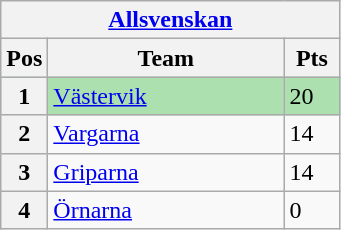<table class="wikitable">
<tr>
<th colspan="3"><a href='#'>Allsvenskan</a></th>
</tr>
<tr>
<th width=20>Pos</th>
<th width=150>Team</th>
<th width=30>Pts</th>
</tr>
<tr style="background:#ACE1AF;">
<th>1</th>
<td><a href='#'>Västervik</a></td>
<td>20</td>
</tr>
<tr>
<th>2</th>
<td><a href='#'>Vargarna</a></td>
<td>14</td>
</tr>
<tr>
<th>3</th>
<td><a href='#'>Griparna</a></td>
<td>14</td>
</tr>
<tr>
<th>4</th>
<td><a href='#'>Örnarna</a></td>
<td>0</td>
</tr>
</table>
